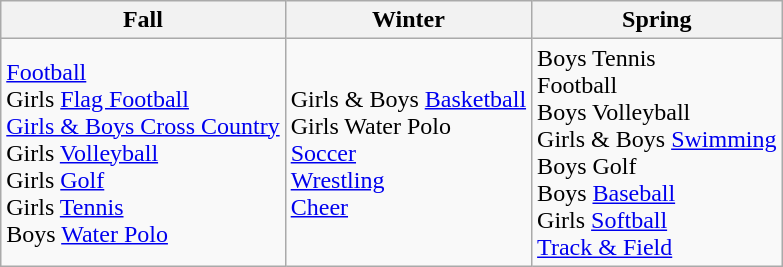<table class="wikitable">
<tr>
<th><strong>Fall</strong></th>
<th><strong>Winter</strong></th>
<th><strong>Spring</strong></th>
</tr>
<tr>
<td><a href='#'>Football</a><br>Girls <a href='#'>Flag Football</a><br><a href='#'>Girls & Boys Cross Country</a><br>Girls <a href='#'>Volleyball</a><br>Girls <a href='#'>Golf</a><br>Girls <a href='#'>Tennis</a><br>Boys <a href='#'>Water Polo</a></td>
<td>Girls & Boys <a href='#'>Basketball</a><br>Girls Water Polo<br><a href='#'>Soccer</a><br><a href='#'>Wrestling</a><br><a href='#'>Cheer</a></td>
<td>Boys Tennis<br>Football<br>Boys Volleyball<br>Girls & Boys <a href='#'>Swimming</a><br>Boys Golf<br>Boys <a href='#'>Baseball</a><br>Girls <a href='#'>Softball</a><br><a href='#'>Track & Field</a></td>
</tr>
</table>
